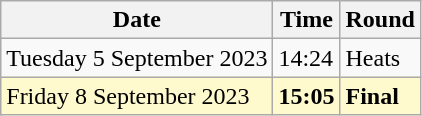<table class="wikitable">
<tr>
<th>Date</th>
<th>Time</th>
<th>Round</th>
</tr>
<tr>
<td>Tuesday 5 September 2023</td>
<td>14:24</td>
<td>Heats</td>
</tr>
<tr>
<td style=background:lemonchiffon>Friday 8 September 2023</td>
<td style=background:lemonchiffon><strong>15:05</strong></td>
<td style=background:lemonchiffon><strong>Final</strong></td>
</tr>
</table>
